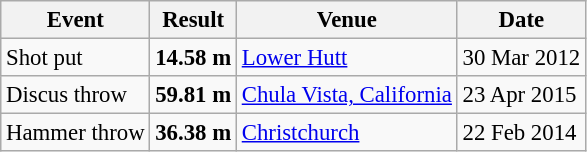<table class="wikitable" style="border-collapse: collapse; font-size: 95%;">
<tr>
<th>Event</th>
<th>Result</th>
<th>Venue</th>
<th>Date</th>
</tr>
<tr>
<td>Shot put</td>
<td><strong>14.58 m</strong></td>
<td> <a href='#'>Lower Hutt</a></td>
<td>30 Mar 2012</td>
</tr>
<tr>
<td>Discus throw</td>
<td><strong>59.81 m</strong></td>
<td> <a href='#'>Chula Vista, California</a></td>
<td>23 Apr 2015</td>
</tr>
<tr>
<td>Hammer throw</td>
<td><strong>36.38 m</strong></td>
<td> <a href='#'>Christchurch</a></td>
<td>22 Feb 2014</td>
</tr>
</table>
